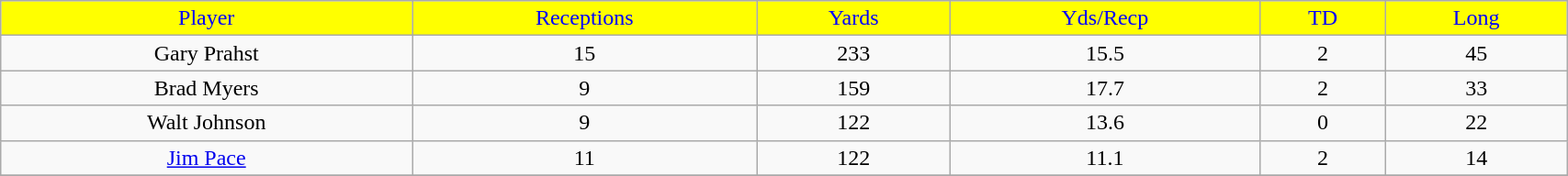<table class="wikitable" width="90%">
<tr align="center" style="background:yellow;color:blue;">
<td>Player</td>
<td>Receptions</td>
<td>Yards</td>
<td>Yds/Recp</td>
<td>TD</td>
<td>Long</td>
</tr>
<tr align="center" bgcolor="">
<td>Gary Prahst</td>
<td>15</td>
<td>233</td>
<td>15.5</td>
<td>2</td>
<td>45</td>
</tr>
<tr align="center" bgcolor="">
<td>Brad Myers</td>
<td>9</td>
<td>159</td>
<td>17.7</td>
<td>2</td>
<td>33</td>
</tr>
<tr align="center" bgcolor="">
<td>Walt Johnson</td>
<td>9</td>
<td>122</td>
<td>13.6</td>
<td>0</td>
<td>22</td>
</tr>
<tr align="center" bgcolor="">
<td><a href='#'>Jim Pace</a></td>
<td>11</td>
<td>122</td>
<td>11.1</td>
<td>2</td>
<td>14</td>
</tr>
<tr>
</tr>
</table>
